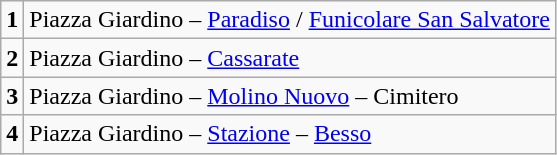<table class="wikitable">
<tr>
<td><strong>1</strong></td>
<td>Piazza Giardino – <a href='#'>Paradiso</a> / <a href='#'>Funicolare San Salvatore</a></td>
</tr>
<tr>
<td><strong>2</strong></td>
<td>Piazza Giardino – <a href='#'>Cassarate</a></td>
</tr>
<tr>
<td><strong>3</strong></td>
<td>Piazza Giardino – <a href='#'>Molino Nuovo</a> – Cimitero</td>
</tr>
<tr>
<td><strong>4</strong></td>
<td>Piazza Giardino – <a href='#'>Stazione</a> – <a href='#'>Besso</a></td>
</tr>
</table>
